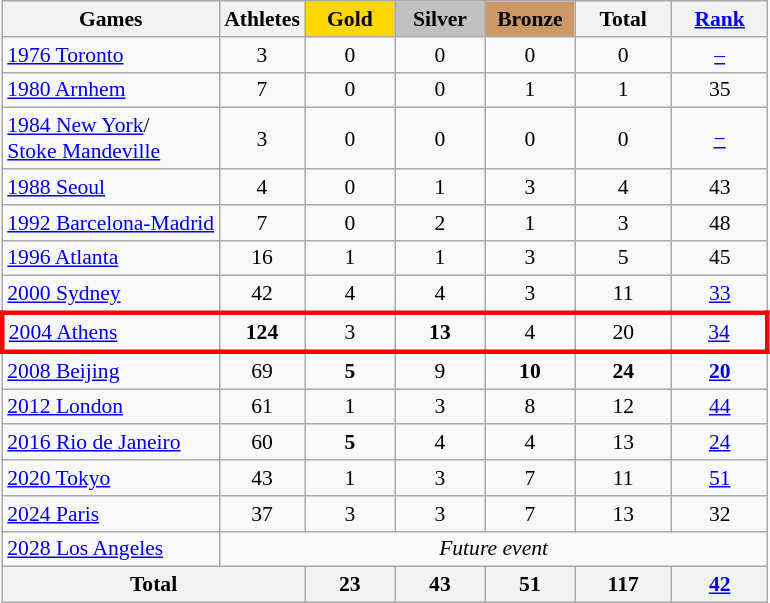<table class="wikitable" style="text-align:center; font-size:90%;">
<tr>
<th>Games</th>
<th>Athletes</th>
<td style="background:gold; width:3.7em; font-weight:bold;">Gold</td>
<td style="background:silver; width:3.7em; font-weight:bold;">Silver</td>
<td style="background:#cc9966; width:3.7em; font-weight:bold;">Bronze</td>
<th style="width:4em; font-weight:bold;">Total</th>
<th style="width:4em; font-weight:bold;"><a href='#'>Rank</a></th>
</tr>
<tr>
<td align=left> <a href='#'>1976 Toronto</a></td>
<td>3</td>
<td>0</td>
<td>0</td>
<td>0</td>
<td>0</td>
<td><a href='#'>–</a></td>
</tr>
<tr>
<td align=left> <a href='#'>1980 Arnhem</a></td>
<td>7</td>
<td>0</td>
<td>0</td>
<td>1</td>
<td>1</td>
<td>35</td>
</tr>
<tr>
<td align=left> <a href='#'>1984 New York</a>/<br>  <a href='#'>Stoke Mandeville</a></td>
<td>3</td>
<td>0</td>
<td>0</td>
<td>0</td>
<td>0</td>
<td><a href='#'>−</a></td>
</tr>
<tr>
<td align=left> <a href='#'>1988 Seoul</a></td>
<td>4</td>
<td>0</td>
<td>1</td>
<td>3</td>
<td>4</td>
<td>43</td>
</tr>
<tr>
<td align=left> <a href='#'>1992 Barcelona-Madrid</a></td>
<td>7</td>
<td>0</td>
<td>2</td>
<td>1</td>
<td>3</td>
<td>48</td>
</tr>
<tr>
<td align=left> <a href='#'>1996 Atlanta</a></td>
<td>16</td>
<td>1</td>
<td>1</td>
<td>3</td>
<td>5</td>
<td>45</td>
</tr>
<tr>
<td align=left> <a href='#'>2000 Sydney</a></td>
<td>42</td>
<td>4</td>
<td>4</td>
<td>3</td>
<td>11</td>
<td><a href='#'>33</a></td>
</tr>
<tr style="border: 3px solid red">
<td align=left> <a href='#'>2004 Athens</a></td>
<td><strong>124</strong></td>
<td>3</td>
<td><strong>13</strong></td>
<td>4</td>
<td>20</td>
<td><a href='#'>34</a></td>
</tr>
<tr>
<td align=left> <a href='#'>2008 Beijing</a></td>
<td>69</td>
<td><strong>5</strong></td>
<td>9</td>
<td><strong>10</strong></td>
<td><strong>24</strong></td>
<td><strong><a href='#'>20</a></strong></td>
</tr>
<tr>
<td align=left> <a href='#'>2012 London</a></td>
<td>61</td>
<td>1</td>
<td>3</td>
<td>8</td>
<td>12</td>
<td><a href='#'>44</a></td>
</tr>
<tr>
<td align=left> <a href='#'>2016 Rio de Janeiro</a></td>
<td>60</td>
<td><strong>5</strong></td>
<td>4</td>
<td>4</td>
<td>13</td>
<td><a href='#'>24</a></td>
</tr>
<tr>
<td align=left> <a href='#'>2020 Tokyo</a></td>
<td>43</td>
<td>1</td>
<td>3</td>
<td>7</td>
<td>11</td>
<td><a href='#'>51</a></td>
</tr>
<tr>
<td align=left> <a href='#'>2024 Paris</a></td>
<td>37</td>
<td>3</td>
<td>3</td>
<td>7</td>
<td>13</td>
<td>32</td>
</tr>
<tr>
<td align=left> <a href='#'>2028 Los Angeles</a></td>
<td colspan=6; rowspan=1><em>Future event</em></td>
</tr>
<tr>
<th colspan=2>Total</th>
<th>23</th>
<th>43</th>
<th>51</th>
<th>117</th>
<th><a href='#'>42</a></th>
</tr>
</table>
